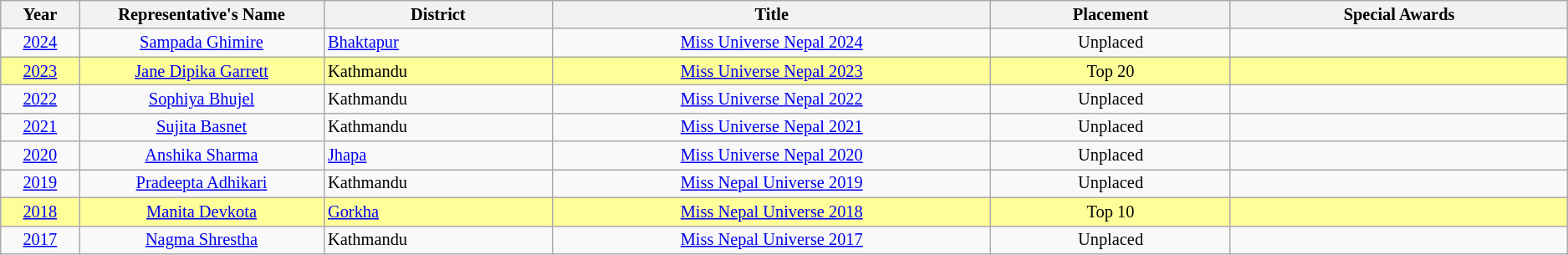<table class="wikitable sortable" style="font-size: 85%; text-align: center;">
<tr>
<th width="60">Year</th>
<th width="200">Representative's Name</th>
<th width="190">District</th>
<th width="380">Title</th>
<th width="200">Placement</th>
<th width="290">Special Awards</th>
</tr>
<tr>
<td><a href='#'>2024</a></td>
<td><a href='#'>Sampada Ghimire</a></td>
<td align=left><a href='#'>Bhaktapur</a></td>
<td><a href='#'>Miss Universe Nepal 2024</a></td>
<td>Unplaced</td>
<td></td>
</tr>
<tr style="background-color:#FFFF99; ">
<td><a href='#'>2023</a></td>
<td><a href='#'>Jane Dipika Garrett</a></td>
<td align=left>Kathmandu</td>
<td><a href='#'>Miss Universe Nepal 2023</a></td>
<td>Top 20</td>
<td></td>
</tr>
<tr>
<td><a href='#'>2022</a></td>
<td><a href='#'>Sophiya Bhujel</a></td>
<td align=left>Kathmandu</td>
<td><a href='#'>Miss Universe Nepal 2022</a></td>
<td>Unplaced</td>
<td></td>
</tr>
<tr>
<td><a href='#'>2021</a></td>
<td><a href='#'>Sujita Basnet</a></td>
<td align=left>Kathmandu</td>
<td><a href='#'>Miss Universe Nepal 2021</a></td>
<td>Unplaced</td>
<td></td>
</tr>
<tr>
<td><a href='#'>2020</a></td>
<td><a href='#'>Anshika Sharma</a></td>
<td align=left><a href='#'>Jhapa</a></td>
<td><a href='#'>Miss Universe Nepal 2020</a></td>
<td>Unplaced</td>
<td></td>
</tr>
<tr>
<td><a href='#'>2019</a></td>
<td><a href='#'>Pradeepta Adhikari</a></td>
<td align=left>Kathmandu</td>
<td><a href='#'>Miss Nepal Universe 2019</a></td>
<td>Unplaced</td>
<td></td>
</tr>
<tr style="background-color:#FFFF99; ">
<td><a href='#'>2018</a></td>
<td><a href='#'>Manita Devkota</a></td>
<td align=left><a href='#'>Gorkha</a></td>
<td><a href='#'>Miss Nepal Universe 2018</a></td>
<td>Top 10</td>
<td style="background:;"></td>
</tr>
<tr>
<td><a href='#'>2017</a></td>
<td><a href='#'>Nagma Shrestha</a></td>
<td align=left>Kathmandu</td>
<td><a href='#'>Miss Nepal Universe 2017</a></td>
<td>Unplaced</td>
<td></td>
</tr>
</table>
